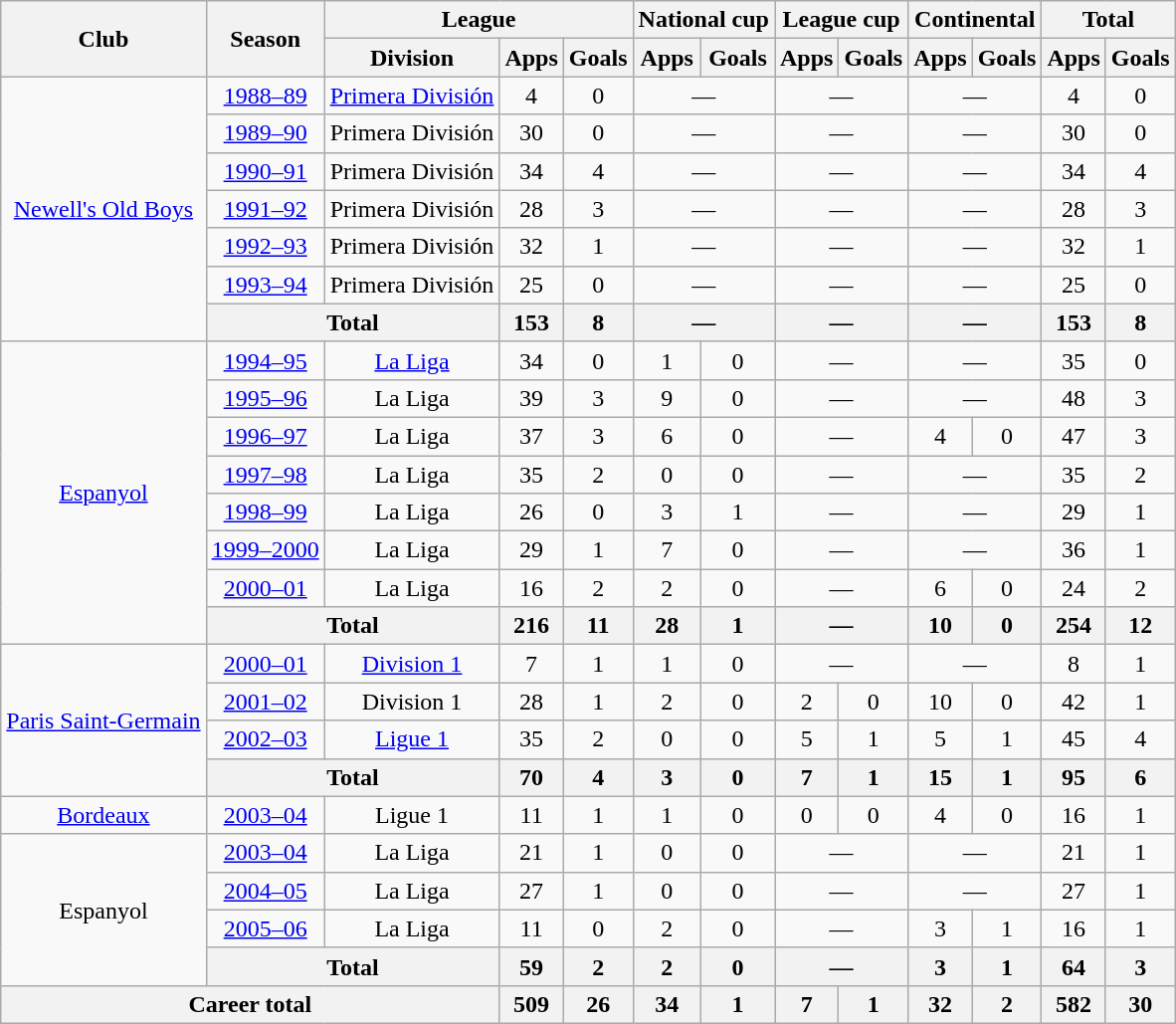<table class="wikitable" style="text-align: center;">
<tr>
<th rowspan=2>Club</th>
<th rowspan=2>Season</th>
<th colspan=3>League</th>
<th colspan=2>National cup</th>
<th colspan=2>League cup</th>
<th colspan=2>Continental</th>
<th colspan=2>Total</th>
</tr>
<tr>
<th>Division</th>
<th>Apps</th>
<th>Goals</th>
<th>Apps</th>
<th>Goals</th>
<th>Apps</th>
<th>Goals</th>
<th>Apps</th>
<th>Goals</th>
<th>Apps</th>
<th>Goals</th>
</tr>
<tr>
<td rowspan=7><a href='#'>Newell's Old Boys</a></td>
<td><a href='#'>1988–89</a></td>
<td><a href='#'>Primera División</a></td>
<td>4</td>
<td>0</td>
<td colspan=2>—</td>
<td colspan=2>—</td>
<td colspan=2>—</td>
<td>4</td>
<td>0</td>
</tr>
<tr>
<td><a href='#'>1989–90</a></td>
<td>Primera División</td>
<td>30</td>
<td>0</td>
<td colspan=2>—</td>
<td colspan=2>—</td>
<td colspan=2>—</td>
<td>30</td>
<td>0</td>
</tr>
<tr>
<td><a href='#'>1990–91</a></td>
<td>Primera División</td>
<td>34</td>
<td>4</td>
<td colspan=2>—</td>
<td colspan=2>—</td>
<td colspan=2>—</td>
<td>34</td>
<td>4</td>
</tr>
<tr>
<td><a href='#'>1991–92</a></td>
<td>Primera División</td>
<td>28</td>
<td>3</td>
<td colspan=2>—</td>
<td colspan=2>—</td>
<td colspan=2>—</td>
<td>28</td>
<td>3</td>
</tr>
<tr>
<td><a href='#'>1992–93</a></td>
<td>Primera División</td>
<td>32</td>
<td>1</td>
<td colspan=2>—</td>
<td colspan=2>—</td>
<td colspan=2>—</td>
<td>32</td>
<td>1</td>
</tr>
<tr>
<td><a href='#'>1993–94</a></td>
<td>Primera División</td>
<td>25</td>
<td>0</td>
<td colspan=2>—</td>
<td colspan=2>—</td>
<td colspan=2>—</td>
<td>25</td>
<td>0</td>
</tr>
<tr>
<th colspan=2>Total</th>
<th>153</th>
<th>8</th>
<th colspan=2>—</th>
<th colspan=2>—</th>
<th colspan=2>—</th>
<th>153</th>
<th>8</th>
</tr>
<tr>
<td rowspan=8><a href='#'>Espanyol</a></td>
<td><a href='#'>1994–95</a></td>
<td><a href='#'>La Liga</a></td>
<td>34</td>
<td>0</td>
<td>1</td>
<td>0</td>
<td colspan=2>—</td>
<td colspan=2>—</td>
<td>35</td>
<td>0</td>
</tr>
<tr>
<td><a href='#'>1995–96</a></td>
<td>La Liga</td>
<td>39</td>
<td>3</td>
<td>9</td>
<td>0</td>
<td colspan=2>—</td>
<td colspan=2>—</td>
<td>48</td>
<td>3</td>
</tr>
<tr>
<td><a href='#'>1996–97</a></td>
<td>La Liga</td>
<td>37</td>
<td>3</td>
<td>6</td>
<td>0</td>
<td colspan=2>—</td>
<td>4</td>
<td>0</td>
<td>47</td>
<td>3</td>
</tr>
<tr>
<td><a href='#'>1997–98</a></td>
<td>La Liga</td>
<td>35</td>
<td>2</td>
<td>0</td>
<td>0</td>
<td colspan=2>—</td>
<td colspan=2>—</td>
<td>35</td>
<td>2</td>
</tr>
<tr>
<td><a href='#'>1998–99</a></td>
<td>La Liga</td>
<td>26</td>
<td>0</td>
<td>3</td>
<td>1</td>
<td colspan=2>—</td>
<td colspan=2>—</td>
<td>29</td>
<td>1</td>
</tr>
<tr>
<td><a href='#'>1999–2000</a></td>
<td>La Liga</td>
<td>29</td>
<td>1</td>
<td>7</td>
<td>0</td>
<td colspan=2>—</td>
<td colspan=2>—</td>
<td>36</td>
<td>1</td>
</tr>
<tr>
<td><a href='#'>2000–01</a></td>
<td>La Liga</td>
<td>16</td>
<td>2</td>
<td>2</td>
<td>0</td>
<td colspan=2>—</td>
<td>6</td>
<td>0</td>
<td>24</td>
<td>2</td>
</tr>
<tr>
<th colspan=2>Total</th>
<th>216</th>
<th>11</th>
<th>28</th>
<th>1</th>
<th colspan=2>—</th>
<th>10</th>
<th>0</th>
<th>254</th>
<th>12</th>
</tr>
<tr>
<td rowspan=4><a href='#'>Paris Saint-Germain</a></td>
<td><a href='#'>2000–01</a></td>
<td><a href='#'>Division 1</a></td>
<td>7</td>
<td>1</td>
<td>1</td>
<td>0</td>
<td colspan=2>—</td>
<td colspan=2>—</td>
<td>8</td>
<td>1</td>
</tr>
<tr>
<td><a href='#'>2001–02</a></td>
<td>Division 1</td>
<td>28</td>
<td>1</td>
<td>2</td>
<td>0</td>
<td>2</td>
<td>0</td>
<td>10</td>
<td>0</td>
<td>42</td>
<td>1</td>
</tr>
<tr>
<td><a href='#'>2002–03</a></td>
<td><a href='#'>Ligue 1</a></td>
<td>35</td>
<td>2</td>
<td>0</td>
<td>0</td>
<td>5</td>
<td>1</td>
<td>5</td>
<td>1</td>
<td>45</td>
<td>4</td>
</tr>
<tr>
<th colspan=2>Total</th>
<th>70</th>
<th>4</th>
<th>3</th>
<th>0</th>
<th>7</th>
<th>1</th>
<th>15</th>
<th>1</th>
<th>95</th>
<th>6</th>
</tr>
<tr>
<td><a href='#'>Bordeaux</a></td>
<td><a href='#'>2003–04</a></td>
<td>Ligue 1</td>
<td>11</td>
<td>1</td>
<td>1</td>
<td>0</td>
<td>0</td>
<td>0</td>
<td>4</td>
<td>0</td>
<td>16</td>
<td>1</td>
</tr>
<tr>
<td rowspan=4>Espanyol</td>
<td><a href='#'>2003–04</a></td>
<td>La Liga</td>
<td>21</td>
<td>1</td>
<td>0</td>
<td>0</td>
<td colspan=2>—</td>
<td colspan=2>—</td>
<td>21</td>
<td>1</td>
</tr>
<tr>
<td><a href='#'>2004–05</a></td>
<td>La Liga</td>
<td>27</td>
<td>1</td>
<td>0</td>
<td>0</td>
<td colspan=2>—</td>
<td colspan=2>—</td>
<td>27</td>
<td>1</td>
</tr>
<tr>
<td><a href='#'>2005–06</a></td>
<td>La Liga</td>
<td>11</td>
<td>0</td>
<td>2</td>
<td>0</td>
<td colspan=2>—</td>
<td>3</td>
<td>1</td>
<td>16</td>
<td>1</td>
</tr>
<tr>
<th colspan=2>Total</th>
<th>59</th>
<th>2</th>
<th>2</th>
<th>0</th>
<th colspan=2>—</th>
<th>3</th>
<th>1</th>
<th>64</th>
<th>3</th>
</tr>
<tr>
<th colspan=3>Career total</th>
<th>509</th>
<th>26</th>
<th>34</th>
<th>1</th>
<th>7</th>
<th>1</th>
<th>32</th>
<th>2</th>
<th>582</th>
<th>30</th>
</tr>
</table>
